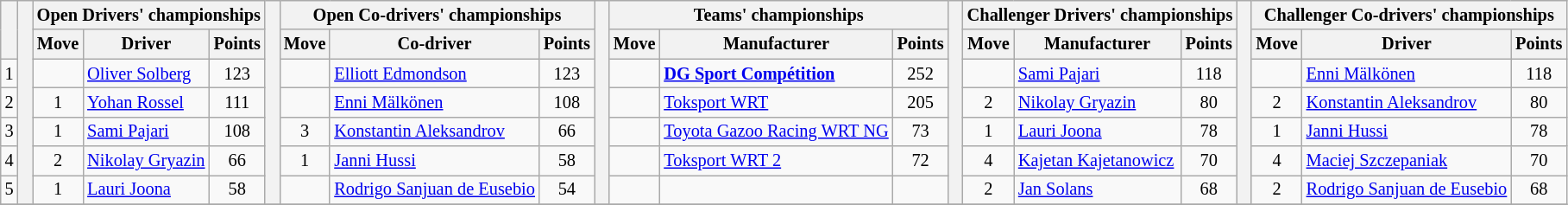<table class="wikitable" style="font-size:85%;">
<tr>
<th rowspan="2"></th>
<th rowspan="7" style="width:5px;"></th>
<th colspan="3" nowrap>Open Drivers' championships</th>
<th rowspan="7" style="width:5px;"></th>
<th colspan="3" nowrap>Open Co-drivers' championships</th>
<th rowspan="7" style="width:5px;"></th>
<th colspan="3" nowrap>Teams' championships</th>
<th rowspan="7" style="width:5px;"></th>
<th colspan="3" nowrap>Challenger Drivers' championships</th>
<th rowspan="7" style="width:5px;"></th>
<th colspan="3" nowrap>Challenger Co-drivers' championships</th>
</tr>
<tr>
<th>Move</th>
<th>Driver</th>
<th>Points</th>
<th>Move</th>
<th>Co-driver</th>
<th>Points</th>
<th>Move</th>
<th>Manufacturer</th>
<th>Points</th>
<th>Move</th>
<th>Manufacturer</th>
<th>Points</th>
<th>Move</th>
<th>Driver</th>
<th>Points</th>
</tr>
<tr>
<td align="center">1</td>
<td align="center"></td>
<td><a href='#'>Oliver Solberg</a></td>
<td align="center">123</td>
<td align="center"></td>
<td><a href='#'>Elliott Edmondson</a></td>
<td align="center">123</td>
<td align="center"></td>
<td><strong><a href='#'>DG Sport Compétition</a></strong></td>
<td align="center">252</td>
<td align="center"></td>
<td><a href='#'>Sami Pajari</a></td>
<td align="center">118</td>
<td align="center"></td>
<td><a href='#'>Enni Mälkönen</a></td>
<td align="center">118</td>
</tr>
<tr>
<td align="center">2</td>
<td align="center"> 1</td>
<td><a href='#'>Yohan Rossel</a></td>
<td align="center">111</td>
<td align="center"></td>
<td><a href='#'>Enni Mälkönen</a></td>
<td align="center">108</td>
<td align="center"></td>
<td><a href='#'>Toksport WRT</a></td>
<td align="center">205</td>
<td align="center"> 2</td>
<td><a href='#'>Nikolay Gryazin</a></td>
<td align="center">80</td>
<td align="center"> 2</td>
<td><a href='#'>Konstantin Aleksandrov</a></td>
<td align="center">80</td>
</tr>
<tr>
<td align="center">3</td>
<td align="center"> 1</td>
<td><a href='#'>Sami Pajari</a></td>
<td align="center">108</td>
<td align="center"> 3</td>
<td><a href='#'>Konstantin Aleksandrov</a></td>
<td align="center">66</td>
<td align="center"></td>
<td><a href='#'>Toyota Gazoo Racing WRT NG</a></td>
<td align="center">73</td>
<td align="center"> 1</td>
<td><a href='#'>Lauri Joona</a></td>
<td align="center">78</td>
<td align="center"> 1</td>
<td><a href='#'>Janni Hussi</a></td>
<td align="center">78</td>
</tr>
<tr>
<td align="center">4</td>
<td align="center"> 2</td>
<td><a href='#'>Nikolay Gryazin</a></td>
<td align="center">66</td>
<td align="center"> 1</td>
<td><a href='#'>Janni Hussi</a></td>
<td align="center">58</td>
<td align="center"></td>
<td><a href='#'>Toksport WRT 2</a></td>
<td align="center">72</td>
<td align="center"> 4</td>
<td><a href='#'>Kajetan Kajetanowicz</a></td>
<td align="center">70</td>
<td align="center"> 4</td>
<td><a href='#'>Maciej Szczepaniak</a></td>
<td align="center">70</td>
</tr>
<tr>
<td align="center">5</td>
<td align="center"> 1</td>
<td><a href='#'>Lauri Joona</a></td>
<td align="center">58</td>
<td align="center"></td>
<td><a href='#'>Rodrigo Sanjuan de Eusebio</a></td>
<td align="center">54</td>
<td></td>
<td></td>
<td></td>
<td align="center"> 2</td>
<td><a href='#'>Jan Solans</a></td>
<td align="center">68</td>
<td align="center"> 2</td>
<td><a href='#'>Rodrigo Sanjuan de Eusebio</a></td>
<td align="center">68</td>
</tr>
<tr>
</tr>
</table>
